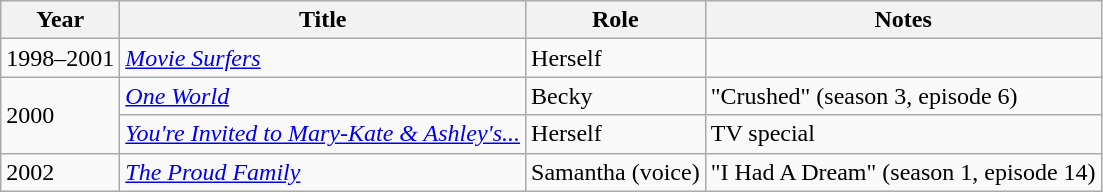<table class="wikitable">
<tr>
<th>Year</th>
<th>Title</th>
<th>Role</th>
<th>Notes</th>
</tr>
<tr>
<td>1998–2001</td>
<td><em><a href='#'>Movie Surfers</a></em></td>
<td>Herself</td>
<td></td>
</tr>
<tr>
<td rowspan="2">2000</td>
<td><em><a href='#'>One World</a></em></td>
<td>Becky</td>
<td>"Crushed" (season 3, episode 6)</td>
</tr>
<tr>
<td><em><a href='#'>You're Invited to Mary-Kate & Ashley's...</a></em></td>
<td>Herself</td>
<td>TV special</td>
</tr>
<tr>
<td>2002</td>
<td><em><a href='#'>The Proud Family</a></em></td>
<td>Samantha (voice)</td>
<td>"I Had A Dream" (season 1, episode 14)</td>
</tr>
</table>
